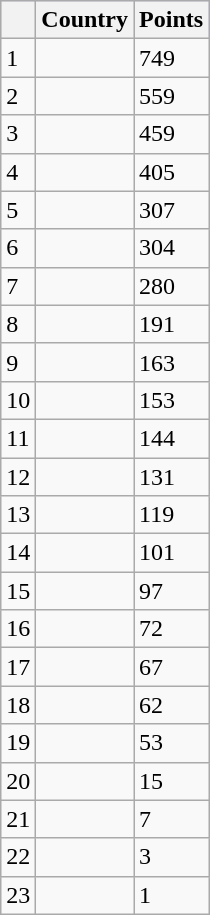<table class="wikitable">
<tr style="background:#ccccff;">
<th></th>
<th>Country</th>
<th>Points</th>
</tr>
<tr>
<td>1</td>
<td></td>
<td>749</td>
</tr>
<tr>
<td>2</td>
<td></td>
<td>559</td>
</tr>
<tr>
<td>3</td>
<td></td>
<td>459</td>
</tr>
<tr>
<td>4</td>
<td></td>
<td>405</td>
</tr>
<tr>
<td>5</td>
<td></td>
<td>307</td>
</tr>
<tr>
<td>6</td>
<td></td>
<td>304</td>
</tr>
<tr>
<td>7</td>
<td></td>
<td>280</td>
</tr>
<tr>
<td>8</td>
<td></td>
<td>191</td>
</tr>
<tr>
<td>9</td>
<td></td>
<td>163</td>
</tr>
<tr>
<td>10</td>
<td></td>
<td>153</td>
</tr>
<tr>
<td>11</td>
<td></td>
<td>144</td>
</tr>
<tr>
<td>12</td>
<td></td>
<td>131</td>
</tr>
<tr>
<td>13</td>
<td></td>
<td>119</td>
</tr>
<tr>
<td>14</td>
<td></td>
<td>101</td>
</tr>
<tr>
<td>15</td>
<td></td>
<td>97</td>
</tr>
<tr>
<td>16</td>
<td></td>
<td>72</td>
</tr>
<tr>
<td>17</td>
<td></td>
<td>67</td>
</tr>
<tr>
<td>18</td>
<td></td>
<td>62</td>
</tr>
<tr>
<td>19</td>
<td></td>
<td>53</td>
</tr>
<tr>
<td>20</td>
<td></td>
<td>15</td>
</tr>
<tr>
<td>21</td>
<td></td>
<td>7</td>
</tr>
<tr>
<td>22</td>
<td></td>
<td>3</td>
</tr>
<tr>
<td>23</td>
<td></td>
<td>1</td>
</tr>
</table>
